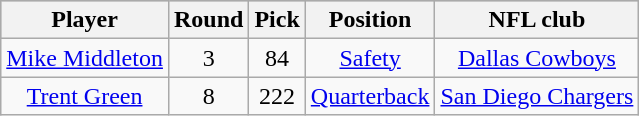<table class="wikitable" style="text-align:center;">
<tr style="background:#C0C0C0;">
<th>Player</th>
<th>Round</th>
<th>Pick</th>
<th>Position</th>
<th>NFL club</th>
</tr>
<tr>
<td><a href='#'>Mike Middleton</a></td>
<td>3</td>
<td>84</td>
<td><a href='#'>Safety</a></td>
<td><a href='#'>Dallas Cowboys</a></td>
</tr>
<tr>
<td><a href='#'>Trent Green</a></td>
<td>8</td>
<td>222</td>
<td><a href='#'>Quarterback</a></td>
<td><a href='#'>San Diego Chargers</a></td>
</tr>
</table>
